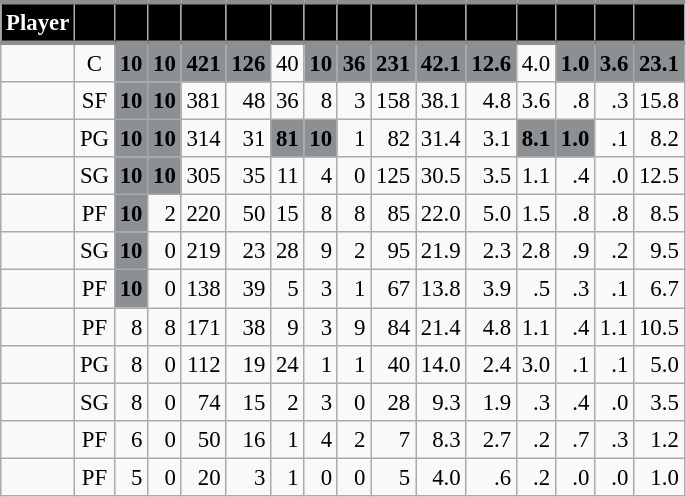<table class="wikitable sortable" style="font-size: 95%; text-align:right;">
<tr>
<th style="background:#010101; color:#FFFFFF; border-top:#8D9093 3px solid; border-bottom:#8D9093 3px solid;">Player</th>
<th style="background:#010101; color:#FFFFFF; border-top:#8D9093 3px solid; border-bottom:#8D9093 3px solid;"></th>
<th style="background:#010101; color:#FFFFFF; border-top:#8D9093 3px solid; border-bottom:#8D9093 3px solid;"></th>
<th style="background:#010101; color:#FFFFFF; border-top:#8D9093 3px solid; border-bottom:#8D9093 3px solid;"></th>
<th style="background:#010101; color:#FFFFFF; border-top:#8D9093 3px solid; border-bottom:#8D9093 3px solid;"></th>
<th style="background:#010101; color:#FFFFFF; border-top:#8D9093 3px solid; border-bottom:#8D9093 3px solid;"></th>
<th style="background:#010101; color:#FFFFFF; border-top:#8D9093 3px solid; border-bottom:#8D9093 3px solid;"></th>
<th style="background:#010101; color:#FFFFFF; border-top:#8D9093 3px solid; border-bottom:#8D9093 3px solid;"></th>
<th style="background:#010101; color:#FFFFFF; border-top:#8D9093 3px solid; border-bottom:#8D9093 3px solid;"></th>
<th style="background:#010101; color:#FFFFFF; border-top:#8D9093 3px solid; border-bottom:#8D9093 3px solid;"></th>
<th style="background:#010101; color:#FFFFFF; border-top:#8D9093 3px solid; border-bottom:#8D9093 3px solid;"></th>
<th style="background:#010101; color:#FFFFFF; border-top:#8D9093 3px solid; border-bottom:#8D9093 3px solid;"></th>
<th style="background:#010101; color:#FFFFFF; border-top:#8D9093 3px solid; border-bottom:#8D9093 3px solid;"></th>
<th style="background:#010101; color:#FFFFFF; border-top:#8D9093 3px solid; border-bottom:#8D9093 3px solid;"></th>
<th style="background:#010101; color:#FFFFFF; border-top:#8D9093 3px solid; border-bottom:#8D9093 3px solid;"></th>
<th style="background:#010101; color:#FFFFFF; border-top:#8D9093 3px solid; border-bottom:#8D9093 3px solid;"></th>
</tr>
<tr>
<td style="text-align:left;"></td>
<td style="text-align:center;">C</td>
<td style="background:#8D9093; color:#010101;"><strong>10</strong></td>
<td style="background:#8D9093; color:#010101;"><strong>10</strong></td>
<td style="background:#8D9093; color:#010101;"><strong>421</strong></td>
<td style="background:#8D9093; color:#010101;"><strong>126</strong></td>
<td>40</td>
<td style="background:#8D9093; color:#010101;"><strong>10</strong></td>
<td style="background:#8D9093; color:#010101;"><strong>36</strong></td>
<td style="background:#8D9093; color:#010101;"><strong>231</strong></td>
<td style="background:#8D9093; color:#010101;"><strong>42.1</strong></td>
<td style="background:#8D9093; color:#010101;"><strong>12.6</strong></td>
<td>4.0</td>
<td style="background:#8D9093; color:#010101;"><strong>1.0</strong></td>
<td style="background:#8D9093; color:#010101;"><strong>3.6</strong></td>
<td style="background:#8D9093; color:#010101;"><strong>23.1</strong></td>
</tr>
<tr>
<td style="text-align:left;"></td>
<td style="text-align:center;">SF</td>
<td style="background:#8D9093; color:#010101;"><strong>10</strong></td>
<td style="background:#8D9093; color:#010101;"><strong>10</strong></td>
<td>381</td>
<td>48</td>
<td>36</td>
<td>8</td>
<td>3</td>
<td>158</td>
<td>38.1</td>
<td>4.8</td>
<td>3.6</td>
<td>.8</td>
<td>.3</td>
<td>15.8</td>
</tr>
<tr>
<td style="text-align:left;"></td>
<td style="text-align:center;">PG</td>
<td style="background:#8D9093; color:#010101;"><strong>10</strong></td>
<td style="background:#8D9093; color:#010101;"><strong>10</strong></td>
<td>314</td>
<td>31</td>
<td style="background:#8D9093; color:#010101;"><strong>81</strong></td>
<td style="background:#8D9093; color:#010101;"><strong>10</strong></td>
<td>1</td>
<td>82</td>
<td>31.4</td>
<td>3.1</td>
<td style="background:#8D9093; color:#010101;"><strong>8.1</strong></td>
<td style="background:#8D9093; color:#010101;"><strong>1.0</strong></td>
<td>.1</td>
<td>8.2</td>
</tr>
<tr>
<td style="text-align:left;"></td>
<td style="text-align:center;">SG</td>
<td style="background:#8D9093; color:#010101;"><strong>10</strong></td>
<td style="background:#8D9093; color:#010101;"><strong>10</strong></td>
<td>305</td>
<td>35</td>
<td>11</td>
<td>4</td>
<td>0</td>
<td>125</td>
<td>30.5</td>
<td>3.5</td>
<td>1.1</td>
<td>.4</td>
<td>.0</td>
<td>12.5</td>
</tr>
<tr>
<td style="text-align:left;"></td>
<td style="text-align:center;">PF</td>
<td style="background:#8D9093; color:#010101;"><strong>10</strong></td>
<td>2</td>
<td>220</td>
<td>50</td>
<td>15</td>
<td>8</td>
<td>8</td>
<td>85</td>
<td>22.0</td>
<td>5.0</td>
<td>1.5</td>
<td>.8</td>
<td>.8</td>
<td>8.5</td>
</tr>
<tr>
<td style="text-align:left;"></td>
<td style="text-align:center;">SG</td>
<td style="background:#8D9093; color:#010101;"><strong>10</strong></td>
<td>0</td>
<td>219</td>
<td>23</td>
<td>28</td>
<td>9</td>
<td>2</td>
<td>95</td>
<td>21.9</td>
<td>2.3</td>
<td>2.8</td>
<td>.9</td>
<td>.2</td>
<td>9.5</td>
</tr>
<tr>
<td style="text-align:left;"></td>
<td style="text-align:center;">PF</td>
<td style="background:#8D9093; color:#010101;"><strong>10</strong></td>
<td>0</td>
<td>138</td>
<td>39</td>
<td>5</td>
<td>3</td>
<td>1</td>
<td>67</td>
<td>13.8</td>
<td>3.9</td>
<td>.5</td>
<td>.3</td>
<td>.1</td>
<td>6.7</td>
</tr>
<tr>
<td style="text-align:left;"></td>
<td style="text-align:center;">PF</td>
<td>8</td>
<td>8</td>
<td>171</td>
<td>38</td>
<td>9</td>
<td>3</td>
<td>9</td>
<td>84</td>
<td>21.4</td>
<td>4.8</td>
<td>1.1</td>
<td>.4</td>
<td>1.1</td>
<td>10.5</td>
</tr>
<tr>
<td style="text-align:left;"></td>
<td style="text-align:center;">PG</td>
<td>8</td>
<td>0</td>
<td>112</td>
<td>19</td>
<td>24</td>
<td>1</td>
<td>1</td>
<td>40</td>
<td>14.0</td>
<td>2.4</td>
<td>3.0</td>
<td>.1</td>
<td>.1</td>
<td>5.0</td>
</tr>
<tr>
<td style="text-align:left;"></td>
<td style="text-align:center;">SG</td>
<td>8</td>
<td>0</td>
<td>74</td>
<td>15</td>
<td>2</td>
<td>3</td>
<td>0</td>
<td>28</td>
<td>9.3</td>
<td>1.9</td>
<td>.3</td>
<td>.4</td>
<td>.0</td>
<td>3.5</td>
</tr>
<tr>
<td style="text-align:left;"></td>
<td style="text-align:center;">PF</td>
<td>6</td>
<td>0</td>
<td>50</td>
<td>16</td>
<td>1</td>
<td>4</td>
<td>2</td>
<td>7</td>
<td>8.3</td>
<td>2.7</td>
<td>.2</td>
<td>.7</td>
<td>.3</td>
<td>1.2</td>
</tr>
<tr>
<td style="text-align:left;"></td>
<td style="text-align:center;">PF</td>
<td>5</td>
<td>0</td>
<td>20</td>
<td>3</td>
<td>1</td>
<td>0</td>
<td>0</td>
<td>5</td>
<td>4.0</td>
<td>.6</td>
<td>.2</td>
<td>.0</td>
<td>.0</td>
<td>1.0</td>
</tr>
</table>
